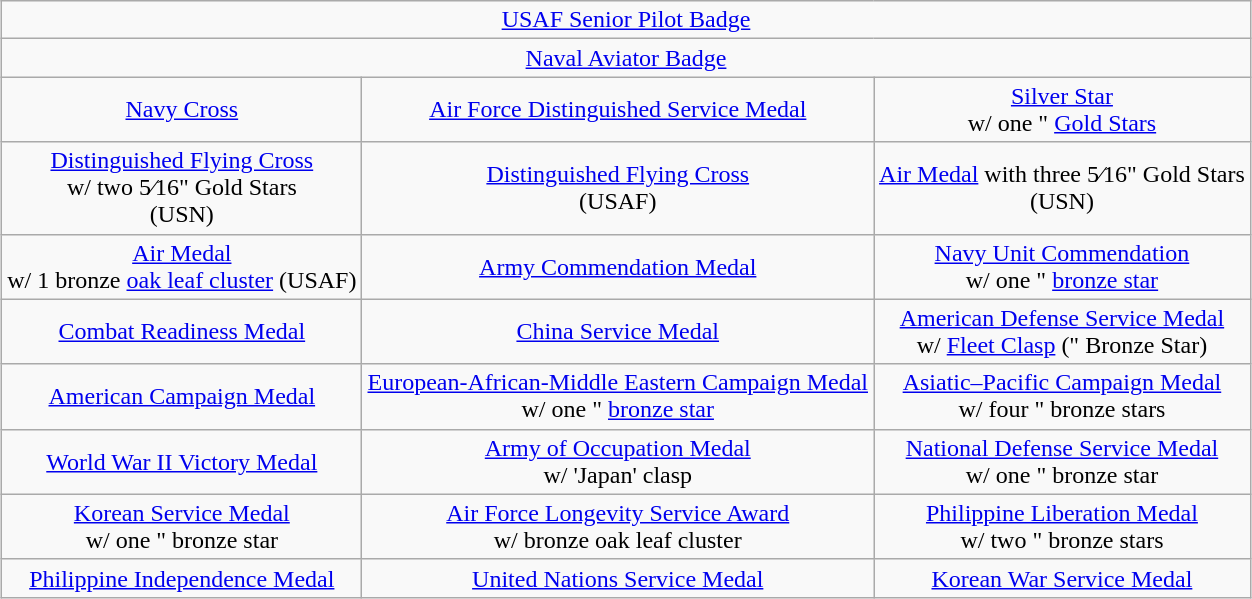<table class="wikitable" style="margin:1em auto; text-align:center;">
<tr>
<td colspan="3"><a href='#'>USAF Senior Pilot Badge</a></td>
</tr>
<tr>
<td colspan="3"><a href='#'>Naval Aviator Badge</a></td>
</tr>
<tr>
<td><a href='#'>Navy Cross</a></td>
<td><a href='#'>Air Force Distinguished Service Medal</a></td>
<td><a href='#'>Silver Star</a><br>w/ one " <a href='#'>Gold Stars</a></td>
</tr>
<tr>
<td><a href='#'>Distinguished Flying Cross</a><br>w/ two 5⁄16" Gold Stars<br>(USN)</td>
<td><a href='#'>Distinguished Flying Cross</a><br>(USAF)</td>
<td><a href='#'>Air Medal</a> with three 5⁄16" Gold Stars<br>(USN)</td>
</tr>
<tr>
<td><a href='#'>Air Medal</a><br>w/ 1 bronze <a href='#'>oak leaf cluster</a> (USAF)</td>
<td><a href='#'>Army Commendation Medal</a></td>
<td><a href='#'>Navy Unit Commendation</a><br>w/ one " <a href='#'>bronze star</a></td>
</tr>
<tr>
<td><a href='#'>Combat Readiness Medal</a></td>
<td><a href='#'>China Service Medal</a></td>
<td><a href='#'>American Defense Service Medal</a><br>w/ <a href='#'>Fleet Clasp</a> (" Bronze Star)</td>
</tr>
<tr>
<td><a href='#'>American Campaign Medal</a></td>
<td><a href='#'>European-African-Middle Eastern Campaign Medal</a><br>w/ one " <a href='#'>bronze star</a></td>
<td><a href='#'>Asiatic–Pacific Campaign Medal</a><br>w/ four " bronze stars</td>
</tr>
<tr>
<td><a href='#'>World War II Victory Medal</a></td>
<td><a href='#'>Army of Occupation Medal</a><br>w/ 'Japan' clasp</td>
<td><a href='#'>National Defense Service Medal</a><br>w/ one " bronze star</td>
</tr>
<tr>
<td><a href='#'>Korean Service Medal</a><br>w/ one " bronze star</td>
<td><a href='#'>Air Force Longevity Service Award</a><br>w/ bronze oak leaf cluster</td>
<td><a href='#'>Philippine Liberation Medal</a><br>w/ two " bronze stars</td>
</tr>
<tr>
<td><a href='#'>Philippine Independence Medal</a></td>
<td><a href='#'>United Nations Service Medal</a></td>
<td><a href='#'>Korean War Service Medal</a></td>
</tr>
</table>
